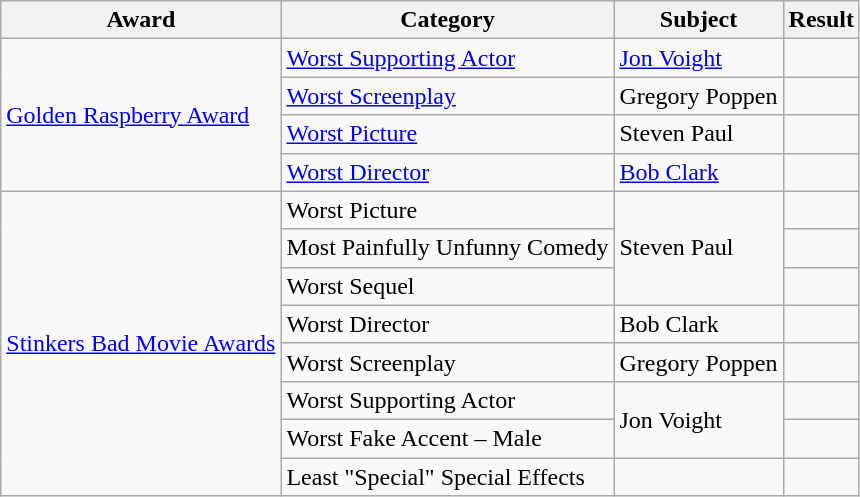<table class="wikitable sortable">
<tr>
<th>Award</th>
<th>Category</th>
<th>Subject</th>
<th>Result</th>
</tr>
<tr>
<td rowspan=4><a href='#'>Golden Raspberry Award</a></td>
<td><a href='#'>Worst Supporting Actor</a></td>
<td><a href='#'>Jon Voight</a></td>
<td></td>
</tr>
<tr>
<td><a href='#'>Worst Screenplay</a></td>
<td>Gregory Poppen</td>
<td></td>
</tr>
<tr>
<td><a href='#'>Worst Picture</a></td>
<td>Steven Paul</td>
<td></td>
</tr>
<tr>
<td><a href='#'>Worst Director</a></td>
<td><a href='#'>Bob Clark</a></td>
<td></td>
</tr>
<tr>
<td rowspan=8><a href='#'>Stinkers Bad Movie Awards</a></td>
<td>Worst Picture</td>
<td rowspan=3>Steven Paul</td>
<td></td>
</tr>
<tr>
<td>Most Painfully Unfunny Comedy</td>
<td></td>
</tr>
<tr>
<td>Worst Sequel</td>
<td></td>
</tr>
<tr>
<td>Worst Director</td>
<td>Bob Clark</td>
<td></td>
</tr>
<tr>
<td>Worst Screenplay</td>
<td>Gregory Poppen</td>
<td></td>
</tr>
<tr>
<td>Worst Supporting Actor</td>
<td rowspan=2>Jon Voight</td>
<td></td>
</tr>
<tr>
<td>Worst Fake Accent – Male</td>
<td></td>
</tr>
<tr>
<td>Least "Special" Special Effects</td>
<td></td>
<td></td>
</tr>
</table>
